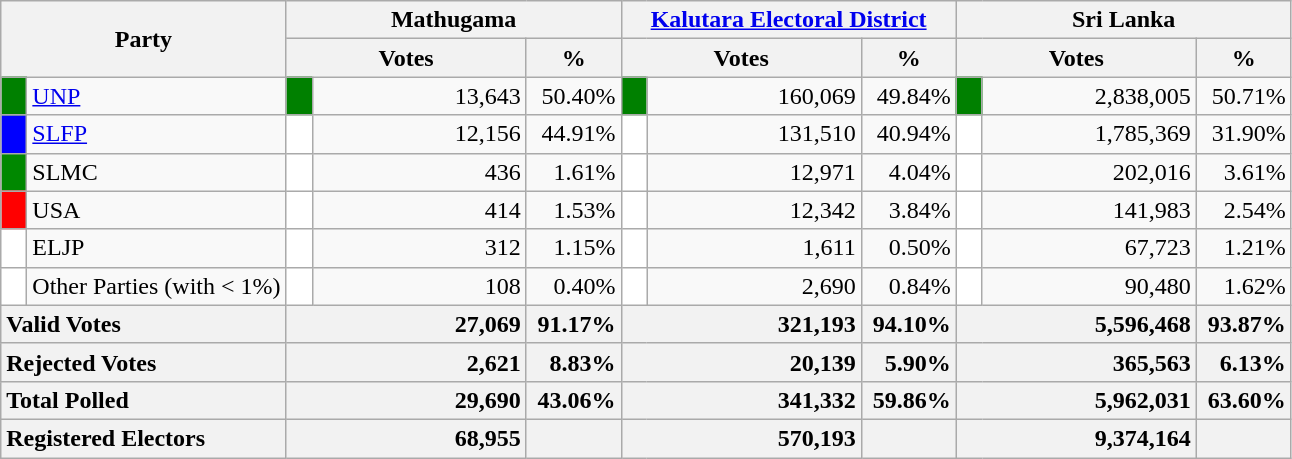<table class="wikitable">
<tr>
<th colspan="2" width="144px"rowspan="2">Party</th>
<th colspan="3" width="216px">Mathugama</th>
<th colspan="3" width="216px"><a href='#'>Kalutara Electoral District</a></th>
<th colspan="3" width="216px">Sri Lanka</th>
</tr>
<tr>
<th colspan="2" width="144px">Votes</th>
<th>%</th>
<th colspan="2" width="144px">Votes</th>
<th>%</th>
<th colspan="2" width="144px">Votes</th>
<th>%</th>
</tr>
<tr>
<td style="background-color:green;" width="10px"></td>
<td style="text-align:left;"><a href='#'>UNP</a></td>
<td style="background-color:green;" width="10px"></td>
<td style="text-align:right;">13,643</td>
<td style="text-align:right;">50.40%</td>
<td style="background-color:green;" width="10px"></td>
<td style="text-align:right;">160,069</td>
<td style="text-align:right;">49.84%</td>
<td style="background-color:green;" width="10px"></td>
<td style="text-align:right;">2,838,005</td>
<td style="text-align:right;">50.71%</td>
</tr>
<tr>
<td style="background-color:blue;" width="10px"></td>
<td style="text-align:left;"><a href='#'>SLFP</a></td>
<td style="background-color:white;" width="10px"></td>
<td style="text-align:right;">12,156</td>
<td style="text-align:right;">44.91%</td>
<td style="background-color:white;" width="10px"></td>
<td style="text-align:right;">131,510</td>
<td style="text-align:right;">40.94%</td>
<td style="background-color:white;" width="10px"></td>
<td style="text-align:right;">1,785,369</td>
<td style="text-align:right;">31.90%</td>
</tr>
<tr>
<td style="background-color:#008800;" width="10px"></td>
<td style="text-align:left;">SLMC</td>
<td style="background-color:white;" width="10px"></td>
<td style="text-align:right;">436</td>
<td style="text-align:right;">1.61%</td>
<td style="background-color:white;" width="10px"></td>
<td style="text-align:right;">12,971</td>
<td style="text-align:right;">4.04%</td>
<td style="background-color:white;" width="10px"></td>
<td style="text-align:right;">202,016</td>
<td style="text-align:right;">3.61%</td>
</tr>
<tr>
<td style="background-color:red;" width="10px"></td>
<td style="text-align:left;">USA</td>
<td style="background-color:white;" width="10px"></td>
<td style="text-align:right;">414</td>
<td style="text-align:right;">1.53%</td>
<td style="background-color:white;" width="10px"></td>
<td style="text-align:right;">12,342</td>
<td style="text-align:right;">3.84%</td>
<td style="background-color:white;" width="10px"></td>
<td style="text-align:right;">141,983</td>
<td style="text-align:right;">2.54%</td>
</tr>
<tr>
<td style="background-color:white;" width="10px"></td>
<td style="text-align:left;">ELJP</td>
<td style="background-color:white;" width="10px"></td>
<td style="text-align:right;">312</td>
<td style="text-align:right;">1.15%</td>
<td style="background-color:white;" width="10px"></td>
<td style="text-align:right;">1,611</td>
<td style="text-align:right;">0.50%</td>
<td style="background-color:white;" width="10px"></td>
<td style="text-align:right;">67,723</td>
<td style="text-align:right;">1.21%</td>
</tr>
<tr>
<td style="background-color:white;" width="10px"></td>
<td style="text-align:left;">Other Parties (with < 1%)</td>
<td style="background-color:white;" width="10px"></td>
<td style="text-align:right;">108</td>
<td style="text-align:right;">0.40%</td>
<td style="background-color:white;" width="10px"></td>
<td style="text-align:right;">2,690</td>
<td style="text-align:right;">0.84%</td>
<td style="background-color:white;" width="10px"></td>
<td style="text-align:right;">90,480</td>
<td style="text-align:right;">1.62%</td>
</tr>
<tr>
<th colspan="2" width="144px"style="text-align:left;">Valid Votes</th>
<th style="text-align:right;"colspan="2" width="144px">27,069</th>
<th style="text-align:right;">91.17%</th>
<th style="text-align:right;"colspan="2" width="144px">321,193</th>
<th style="text-align:right;">94.10%</th>
<th style="text-align:right;"colspan="2" width="144px">5,596,468</th>
<th style="text-align:right;">93.87%</th>
</tr>
<tr>
<th colspan="2" width="144px"style="text-align:left;">Rejected Votes</th>
<th style="text-align:right;"colspan="2" width="144px">2,621</th>
<th style="text-align:right;">8.83%</th>
<th style="text-align:right;"colspan="2" width="144px">20,139</th>
<th style="text-align:right;">5.90%</th>
<th style="text-align:right;"colspan="2" width="144px">365,563</th>
<th style="text-align:right;">6.13%</th>
</tr>
<tr>
<th colspan="2" width="144px"style="text-align:left;">Total Polled</th>
<th style="text-align:right;"colspan="2" width="144px">29,690</th>
<th style="text-align:right;">43.06%</th>
<th style="text-align:right;"colspan="2" width="144px">341,332</th>
<th style="text-align:right;">59.86%</th>
<th style="text-align:right;"colspan="2" width="144px">5,962,031</th>
<th style="text-align:right;">63.60%</th>
</tr>
<tr>
<th colspan="2" width="144px"style="text-align:left;">Registered Electors</th>
<th style="text-align:right;"colspan="2" width="144px">68,955</th>
<th></th>
<th style="text-align:right;"colspan="2" width="144px">570,193</th>
<th></th>
<th style="text-align:right;"colspan="2" width="144px">9,374,164</th>
<th></th>
</tr>
</table>
